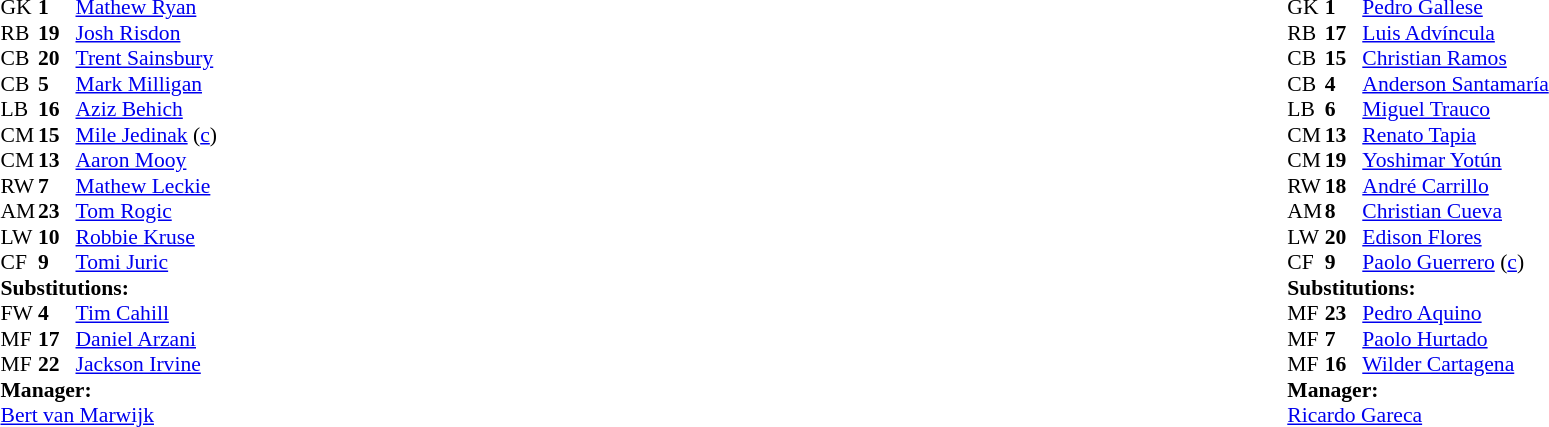<table width="100%">
<tr>
<td valign="top" width="40%"><br><table style="font-size:90%" cellspacing="0" cellpadding="0">
<tr>
<th width=25></th>
<th width=25></th>
</tr>
<tr>
<td>GK</td>
<td><strong>1</strong></td>
<td><a href='#'>Mathew Ryan</a></td>
</tr>
<tr>
<td>RB</td>
<td><strong>19</strong></td>
<td><a href='#'>Josh Risdon</a></td>
</tr>
<tr>
<td>CB</td>
<td><strong>20</strong></td>
<td><a href='#'>Trent Sainsbury</a></td>
</tr>
<tr>
<td>CB</td>
<td><strong>5</strong></td>
<td><a href='#'>Mark Milligan</a></td>
<td></td>
</tr>
<tr>
<td>LB</td>
<td><strong>16</strong></td>
<td><a href='#'>Aziz Behich</a></td>
</tr>
<tr>
<td>CM</td>
<td><strong>15</strong></td>
<td><a href='#'>Mile Jedinak</a> (<a href='#'>c</a>)</td>
<td></td>
</tr>
<tr>
<td>CM</td>
<td><strong>13</strong></td>
<td><a href='#'>Aaron Mooy</a></td>
</tr>
<tr>
<td>RW</td>
<td><strong>7</strong></td>
<td><a href='#'>Mathew Leckie</a></td>
</tr>
<tr>
<td>AM</td>
<td><strong>23</strong></td>
<td><a href='#'>Tom Rogic</a></td>
<td></td>
<td></td>
</tr>
<tr>
<td>LW</td>
<td><strong>10</strong></td>
<td><a href='#'>Robbie Kruse</a></td>
<td></td>
<td></td>
</tr>
<tr>
<td>CF</td>
<td><strong>9</strong></td>
<td><a href='#'>Tomi Juric</a></td>
<td></td>
<td></td>
</tr>
<tr>
<td colspan=3><strong>Substitutions:</strong></td>
</tr>
<tr>
<td>FW</td>
<td><strong>4</strong></td>
<td><a href='#'>Tim Cahill</a></td>
<td></td>
<td></td>
</tr>
<tr>
<td>MF</td>
<td><strong>17</strong></td>
<td><a href='#'>Daniel Arzani</a></td>
<td></td>
<td></td>
</tr>
<tr>
<td>MF</td>
<td><strong>22</strong></td>
<td><a href='#'>Jackson Irvine</a></td>
<td></td>
<td></td>
</tr>
<tr>
<td colspan=3><strong>Manager:</strong></td>
</tr>
<tr>
<td colspan=3> <a href='#'>Bert van Marwijk</a></td>
</tr>
</table>
</td>
<td valign="top"></td>
<td valign="top" width="50%"><br><table style="font-size:90%; margin:auto" cellspacing="0" cellpadding="0">
<tr>
<th width=25></th>
<th width=25></th>
</tr>
<tr>
<td>GK</td>
<td><strong>1</strong></td>
<td><a href='#'>Pedro Gallese</a></td>
</tr>
<tr>
<td>RB</td>
<td><strong>17</strong></td>
<td><a href='#'>Luis Advíncula</a></td>
</tr>
<tr>
<td>CB</td>
<td><strong>15</strong></td>
<td><a href='#'>Christian Ramos</a></td>
</tr>
<tr>
<td>CB</td>
<td><strong>4</strong></td>
<td><a href='#'>Anderson Santamaría</a></td>
</tr>
<tr>
<td>LB</td>
<td><strong>6</strong></td>
<td><a href='#'>Miguel Trauco</a></td>
</tr>
<tr>
<td>CM</td>
<td><strong>13</strong></td>
<td><a href='#'>Renato Tapia</a></td>
<td></td>
<td></td>
</tr>
<tr>
<td>CM</td>
<td><strong>19</strong></td>
<td><a href='#'>Yoshimar Yotún</a></td>
<td></td>
<td></td>
</tr>
<tr>
<td>RW</td>
<td><strong>18</strong></td>
<td><a href='#'>André Carrillo</a></td>
<td></td>
<td></td>
</tr>
<tr>
<td>AM</td>
<td><strong>8</strong></td>
<td><a href='#'>Christian Cueva</a></td>
</tr>
<tr>
<td>LW</td>
<td><strong>20</strong></td>
<td><a href='#'>Edison Flores</a></td>
</tr>
<tr>
<td>CF</td>
<td><strong>9</strong></td>
<td><a href='#'>Paolo Guerrero</a> (<a href='#'>c</a>)</td>
</tr>
<tr>
<td colspan=3><strong>Substitutions:</strong></td>
</tr>
<tr>
<td>MF</td>
<td><strong>23</strong></td>
<td><a href='#'>Pedro Aquino</a></td>
<td></td>
<td></td>
</tr>
<tr>
<td>MF</td>
<td><strong>7</strong></td>
<td><a href='#'>Paolo Hurtado</a></td>
<td></td>
<td></td>
</tr>
<tr>
<td>MF</td>
<td><strong>16</strong></td>
<td><a href='#'>Wilder Cartagena</a></td>
<td></td>
<td></td>
</tr>
<tr>
<td colspan=3><strong>Manager:</strong></td>
</tr>
<tr>
<td colspan=3> <a href='#'>Ricardo Gareca</a></td>
</tr>
</table>
</td>
</tr>
</table>
